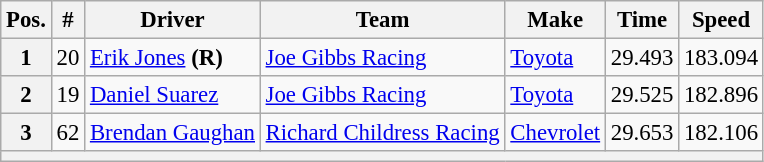<table class="wikitable" style="font-size:95%">
<tr>
<th>Pos.</th>
<th>#</th>
<th>Driver</th>
<th>Team</th>
<th>Make</th>
<th>Time</th>
<th>Speed</th>
</tr>
<tr>
<th>1</th>
<td>20</td>
<td><a href='#'>Erik Jones</a> <strong>(R)</strong></td>
<td><a href='#'>Joe Gibbs Racing</a></td>
<td><a href='#'>Toyota</a></td>
<td>29.493</td>
<td>183.094</td>
</tr>
<tr>
<th>2</th>
<td>19</td>
<td><a href='#'>Daniel Suarez</a></td>
<td><a href='#'>Joe Gibbs Racing</a></td>
<td><a href='#'>Toyota</a></td>
<td>29.525</td>
<td>182.896</td>
</tr>
<tr>
<th>3</th>
<td>62</td>
<td><a href='#'>Brendan Gaughan</a></td>
<td><a href='#'>Richard Childress Racing</a></td>
<td><a href='#'>Chevrolet</a></td>
<td>29.653</td>
<td>182.106</td>
</tr>
<tr>
<th colspan="7"></th>
</tr>
</table>
